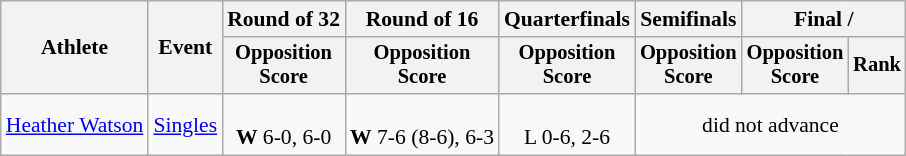<table class=wikitable style="font-size:90%">
<tr>
<th rowspan=2>Athlete</th>
<th rowspan=2>Event</th>
<th>Round of 32</th>
<th>Round of 16</th>
<th>Quarterfinals</th>
<th>Semifinals</th>
<th colspan=2>Final / </th>
</tr>
<tr style="font-size:95%">
<th>Opposition<br>Score</th>
<th>Opposition<br>Score</th>
<th>Opposition<br>Score</th>
<th>Opposition<br>Score</th>
<th>Opposition<br>Score</th>
<th>Rank</th>
</tr>
<tr align=center>
<td align=left><a href='#'>Heather Watson</a></td>
<td align=left rowspan=4><a href='#'>Singles</a></td>
<td><br><strong>W</strong> 6-0, 6-0</td>
<td><br><strong>W</strong> 7-6 (8-6), 6-3</td>
<td><br>L 0-6, 2-6</td>
<td colspan=3>did not advance</td>
</tr>
</table>
